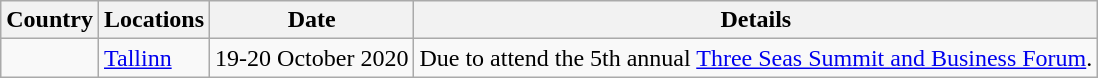<table class="wikitable">
<tr>
<th>Country</th>
<th>Locations</th>
<th>Date</th>
<th>Details</th>
</tr>
<tr>
<td></td>
<td><a href='#'>Tallinn</a></td>
<td>19-20 October 2020</td>
<td>Due to attend the 5th annual <a href='#'>Three Seas Summit and Business Forum</a>.</td>
</tr>
</table>
